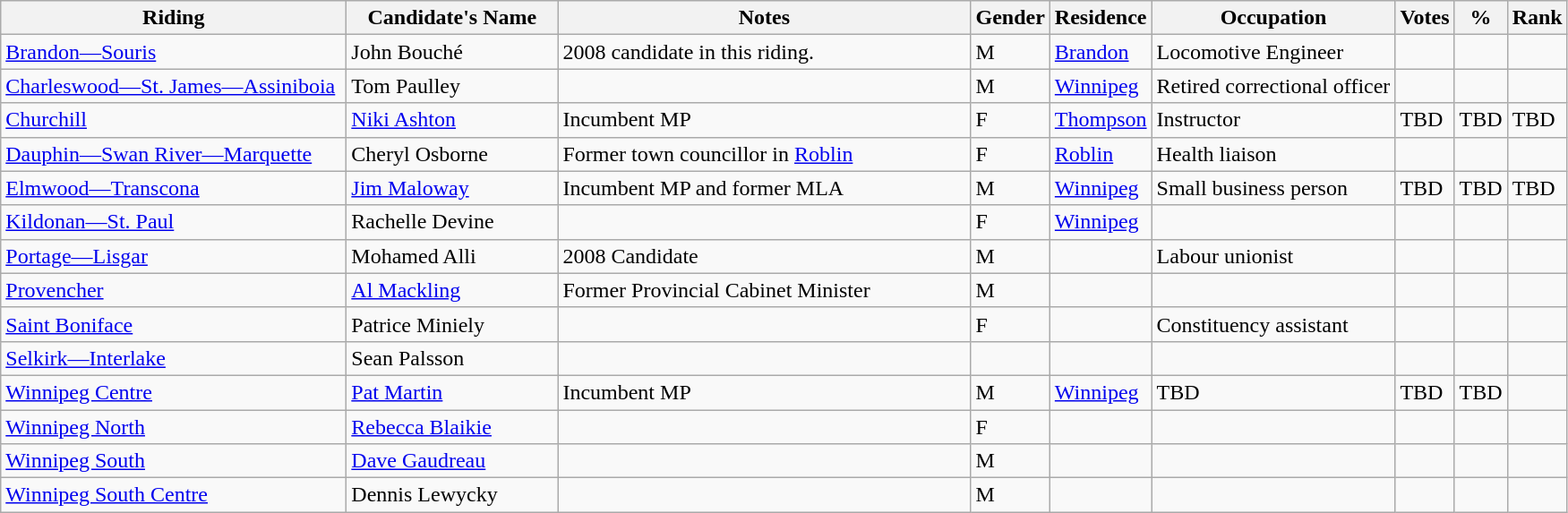<table class="wikitable sortable">
<tr>
<th style="width:250px;">Riding<br></th>
<th style="width:150px;">Candidate's Name</th>
<th style="width:300px;">Notes</th>
<th>Gender</th>
<th>Residence</th>
<th>Occupation</th>
<th>Votes</th>
<th>%</th>
<th>Rank</th>
</tr>
<tr>
<td><a href='#'>Brandon—Souris</a></td>
<td>John Bouché</td>
<td>2008 candidate in this riding.</td>
<td>M</td>
<td><a href='#'>Brandon</a></td>
<td>Locomotive Engineer</td>
<td></td>
<td></td>
<td></td>
</tr>
<tr>
<td><a href='#'>Charleswood—St. James—Assiniboia</a></td>
<td>Tom Paulley</td>
<td></td>
<td>M</td>
<td><a href='#'>Winnipeg</a></td>
<td>Retired correctional officer</td>
<td></td>
<td></td>
<td></td>
</tr>
<tr>
<td><a href='#'>Churchill</a></td>
<td><a href='#'>Niki Ashton</a></td>
<td>Incumbent MP</td>
<td>F</td>
<td><a href='#'>Thompson</a></td>
<td>Instructor</td>
<td>TBD</td>
<td>TBD</td>
<td>TBD</td>
</tr>
<tr>
<td><a href='#'>Dauphin—Swan River—Marquette</a></td>
<td>Cheryl Osborne</td>
<td>Former town councillor in <a href='#'>Roblin</a></td>
<td>F</td>
<td><a href='#'>Roblin</a></td>
<td>Health liaison</td>
<td></td>
<td></td>
</tr>
<tr>
<td><a href='#'>Elmwood—Transcona</a></td>
<td><a href='#'>Jim Maloway</a></td>
<td>Incumbent MP and former MLA</td>
<td>M</td>
<td><a href='#'>Winnipeg</a></td>
<td>Small business person</td>
<td>TBD</td>
<td>TBD</td>
<td>TBD</td>
</tr>
<tr>
<td><a href='#'>Kildonan—St. Paul</a></td>
<td>Rachelle Devine</td>
<td></td>
<td>F</td>
<td><a href='#'>Winnipeg</a></td>
<td></td>
<td></td>
<td></td>
<td></td>
</tr>
<tr>
<td><a href='#'>Portage—Lisgar</a></td>
<td>Mohamed Alli</td>
<td>2008 Candidate</td>
<td>M</td>
<td></td>
<td>Labour unionist</td>
<td></td>
<td></td>
<td></td>
</tr>
<tr>
<td><a href='#'>Provencher</a></td>
<td><a href='#'>Al Mackling</a></td>
<td>Former Provincial Cabinet Minister</td>
<td>M</td>
<td></td>
<td></td>
<td></td>
<td></td>
<td></td>
</tr>
<tr>
<td><a href='#'>Saint Boniface</a></td>
<td>Patrice Miniely</td>
<td></td>
<td>F</td>
<td></td>
<td>Constituency assistant</td>
<td></td>
<td></td>
<td></td>
</tr>
<tr>
<td><a href='#'>Selkirk—Interlake</a></td>
<td>Sean Palsson</td>
<td></td>
<td></td>
<td></td>
<td></td>
<td></td>
<td></td>
<td></td>
</tr>
<tr>
<td><a href='#'>Winnipeg Centre</a></td>
<td><a href='#'>Pat Martin</a></td>
<td>Incumbent MP</td>
<td>M</td>
<td><a href='#'>Winnipeg</a></td>
<td>TBD</td>
<td>TBD</td>
<td>TBD</td>
</tr>
<tr>
<td><a href='#'>Winnipeg North</a></td>
<td><a href='#'>Rebecca Blaikie</a></td>
<td></td>
<td>F</td>
<td></td>
<td></td>
<td></td>
<td></td>
<td></td>
</tr>
<tr>
<td><a href='#'>Winnipeg South</a></td>
<td><a href='#'>Dave Gaudreau</a></td>
<td></td>
<td>M</td>
<td></td>
<td></td>
<td></td>
<td></td>
<td></td>
</tr>
<tr>
<td><a href='#'>Winnipeg South Centre</a></td>
<td>Dennis Lewycky</td>
<td></td>
<td>M</td>
<td></td>
<td></td>
<td></td>
<td></td>
<td></td>
</tr>
</table>
